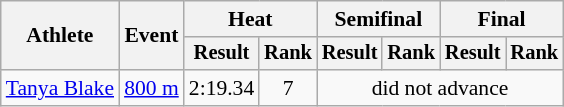<table class=wikitable style="font-size:90%">
<tr>
<th rowspan="2">Athlete</th>
<th rowspan="2">Event</th>
<th colspan="2">Heat</th>
<th colspan="2">Semifinal</th>
<th colspan="2">Final</th>
</tr>
<tr style="font-size:95%">
<th>Result</th>
<th>Rank</th>
<th>Result</th>
<th>Rank</th>
<th>Result</th>
<th>Rank</th>
</tr>
<tr align=center>
<td align=left><a href='#'>Tanya Blake</a></td>
<td align=left><a href='#'>800 m</a></td>
<td>2:19.34</td>
<td>7</td>
<td colspan=4>did not advance</td>
</tr>
</table>
